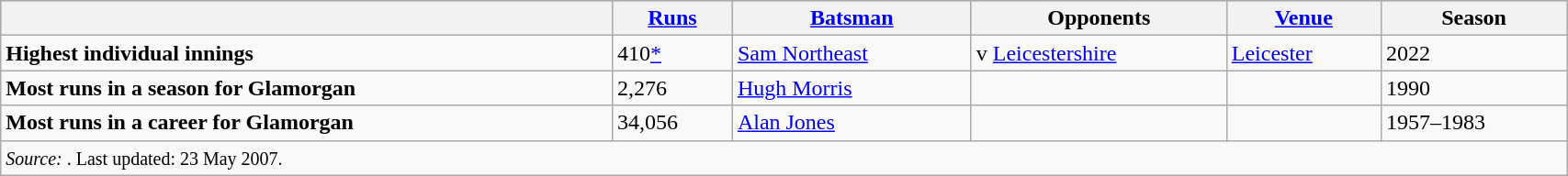<table class="wikitable" width=90%>
<tr bgcolor=#bdb76b>
<th></th>
<th><a href='#'>Runs</a></th>
<th><a href='#'>Batsman</a></th>
<th>Opponents</th>
<th><a href='#'>Venue</a></th>
<th>Season</th>
</tr>
<tr>
<td><strong>Highest individual innings</strong></td>
<td>410<a href='#'>*</a></td>
<td> <a href='#'>Sam Northeast</a></td>
<td>v <a href='#'>Leicestershire</a></td>
<td><a href='#'>Leicester</a></td>
<td>2022</td>
</tr>
<tr>
<td><strong>Most runs in a season for Glamorgan</strong></td>
<td>2,276</td>
<td> <a href='#'>Hugh Morris</a></td>
<td></td>
<td></td>
<td>1990</td>
</tr>
<tr>
<td><strong>Most runs in a career for Glamorgan</strong></td>
<td>34,056</td>
<td> <a href='#'>Alan Jones</a></td>
<td></td>
<td></td>
<td>1957–1983</td>
</tr>
<tr>
<td colspan=6><small><em>Source: </em>. Last updated: 23 May 2007.</small></td>
</tr>
</table>
